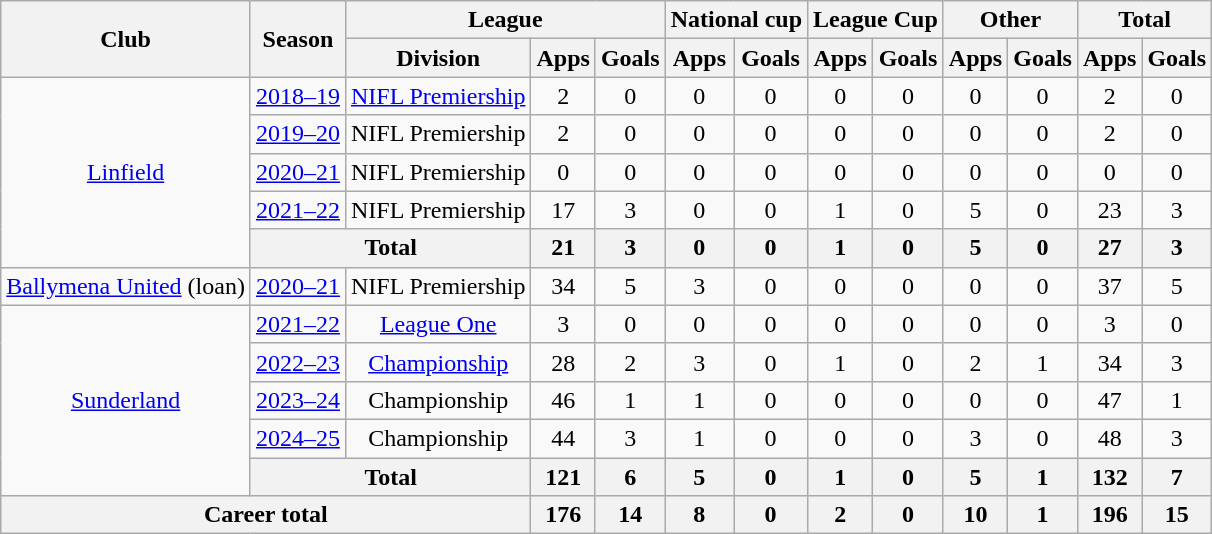<table class="wikitable" style="text-align: center;">
<tr>
<th rowspan="2">Club</th>
<th rowspan="2">Season</th>
<th colspan="3">League</th>
<th colspan="2">National cup</th>
<th colspan="2">League Cup</th>
<th colspan="2">Other</th>
<th colspan="2">Total</th>
</tr>
<tr>
<th>Division</th>
<th>Apps</th>
<th>Goals</th>
<th>Apps</th>
<th>Goals</th>
<th>Apps</th>
<th>Goals</th>
<th>Apps</th>
<th>Goals</th>
<th>Apps</th>
<th>Goals</th>
</tr>
<tr>
<td rowspan=5><a href='#'>Linfield</a></td>
<td><a href='#'>2018–19</a></td>
<td><a href='#'>NIFL Premiership</a></td>
<td>2</td>
<td>0</td>
<td>0</td>
<td>0</td>
<td>0</td>
<td>0</td>
<td>0</td>
<td>0</td>
<td>2</td>
<td>0</td>
</tr>
<tr>
<td><a href='#'>2019–20</a></td>
<td>NIFL Premiership</td>
<td>2</td>
<td>0</td>
<td>0</td>
<td>0</td>
<td>0</td>
<td>0</td>
<td>0</td>
<td>0</td>
<td>2</td>
<td>0</td>
</tr>
<tr>
<td><a href='#'>2020–21</a></td>
<td>NIFL Premiership</td>
<td>0</td>
<td>0</td>
<td>0</td>
<td>0</td>
<td>0</td>
<td>0</td>
<td>0</td>
<td>0</td>
<td>0</td>
<td>0</td>
</tr>
<tr>
<td><a href='#'>2021–22</a></td>
<td>NIFL Premiership</td>
<td>17</td>
<td>3</td>
<td>0</td>
<td>0</td>
<td>1</td>
<td>0</td>
<td>5</td>
<td>0</td>
<td>23</td>
<td>3</td>
</tr>
<tr>
<th colspan=2>Total</th>
<th>21</th>
<th>3</th>
<th>0</th>
<th>0</th>
<th>1</th>
<th>0</th>
<th>5</th>
<th>0</th>
<th>27</th>
<th>3</th>
</tr>
<tr>
<td><a href='#'>Ballymena United</a> (loan)</td>
<td><a href='#'>2020–21</a></td>
<td>NIFL Premiership</td>
<td>34</td>
<td>5</td>
<td>3</td>
<td>0</td>
<td>0</td>
<td>0</td>
<td>0</td>
<td>0</td>
<td>37</td>
<td>5</td>
</tr>
<tr>
<td rowspan="5"><a href='#'>Sunderland</a></td>
<td><a href='#'>2021–22</a></td>
<td><a href='#'>League One</a></td>
<td>3</td>
<td>0</td>
<td>0</td>
<td>0</td>
<td>0</td>
<td>0</td>
<td>0</td>
<td>0</td>
<td>3</td>
<td>0</td>
</tr>
<tr>
<td><a href='#'>2022–23</a></td>
<td><a href='#'>Championship</a></td>
<td>28</td>
<td>2</td>
<td>3</td>
<td>0</td>
<td>1</td>
<td>0</td>
<td>2</td>
<td>1</td>
<td>34</td>
<td>3</td>
</tr>
<tr>
<td><a href='#'>2023–24</a></td>
<td>Championship</td>
<td>46</td>
<td>1</td>
<td>1</td>
<td>0</td>
<td>0</td>
<td>0</td>
<td>0</td>
<td>0</td>
<td>47</td>
<td>1</td>
</tr>
<tr>
<td><a href='#'>2024–25</a></td>
<td>Championship</td>
<td>44</td>
<td>3</td>
<td>1</td>
<td>0</td>
<td>0</td>
<td>0</td>
<td>3</td>
<td>0</td>
<td>48</td>
<td>3</td>
</tr>
<tr>
<th colspan=2>Total</th>
<th>121</th>
<th>6</th>
<th>5</th>
<th>0</th>
<th>1</th>
<th>0</th>
<th>5</th>
<th>1</th>
<th>132</th>
<th>7</th>
</tr>
<tr>
<th colspan="3">Career total</th>
<th>176</th>
<th>14</th>
<th>8</th>
<th>0</th>
<th>2</th>
<th>0</th>
<th>10</th>
<th>1</th>
<th>196</th>
<th>15</th>
</tr>
</table>
